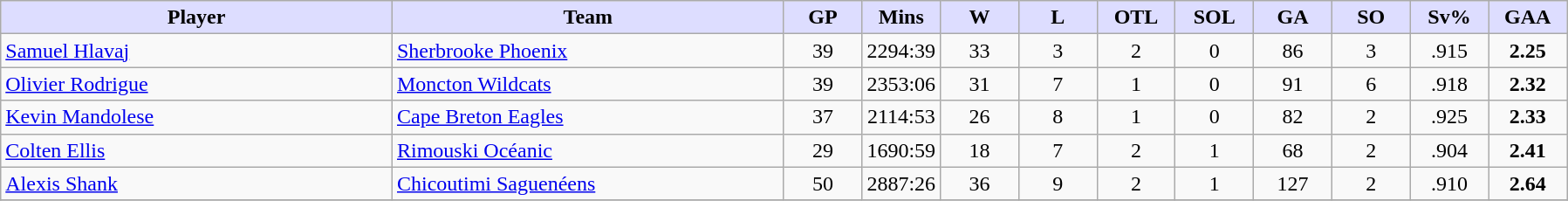<table class="wikitable" style="text-align:center">
<tr>
<th style="background:#ddf; width:25%;">Player</th>
<th style="background:#ddf; width:25%;">Team</th>
<th style="background:#ddf; width:5%;">GP</th>
<th style="background:#ddf; width:5%;">Mins</th>
<th style="background:#ddf; width:5%;">W</th>
<th style="background:#ddf; width:5%;">L</th>
<th style="background:#ddf; width:5%;">OTL</th>
<th style="background:#ddf; width:5%;">SOL</th>
<th style="background:#ddf; width:5%;">GA</th>
<th style="background:#ddf; width:5%;">SO</th>
<th style="background:#ddf; width:5%;">Sv%</th>
<th style="background:#ddf; width:5%;">GAA</th>
</tr>
<tr>
<td align=left><a href='#'>Samuel Hlavaj</a></td>
<td align=left><a href='#'>Sherbrooke Phoenix</a></td>
<td>39</td>
<td>2294:39</td>
<td>33</td>
<td>3</td>
<td>2</td>
<td>0</td>
<td>86</td>
<td>3</td>
<td>.915</td>
<td><strong>2.25</strong></td>
</tr>
<tr>
<td align=left><a href='#'>Olivier Rodrigue</a></td>
<td align=left><a href='#'>Moncton Wildcats</a></td>
<td>39</td>
<td>2353:06</td>
<td>31</td>
<td>7</td>
<td>1</td>
<td>0</td>
<td>91</td>
<td>6</td>
<td>.918</td>
<td><strong>2.32</strong></td>
</tr>
<tr>
<td align=left><a href='#'>Kevin Mandolese</a></td>
<td align=left><a href='#'>Cape Breton Eagles</a></td>
<td>37</td>
<td>2114:53</td>
<td>26</td>
<td>8</td>
<td>1</td>
<td>0</td>
<td>82</td>
<td>2</td>
<td>.925</td>
<td><strong>2.33</strong></td>
</tr>
<tr>
<td align=left><a href='#'>Colten Ellis</a></td>
<td align=left><a href='#'>Rimouski Océanic</a></td>
<td>29</td>
<td>1690:59</td>
<td>18</td>
<td>7</td>
<td>2</td>
<td>1</td>
<td>68</td>
<td>2</td>
<td>.904</td>
<td><strong>2.41</strong></td>
</tr>
<tr>
<td align=left><a href='#'>Alexis Shank</a></td>
<td align=left><a href='#'>Chicoutimi Saguenéens</a></td>
<td>50</td>
<td>2887:26</td>
<td>36</td>
<td>9</td>
<td>2</td>
<td>1</td>
<td>127</td>
<td>2</td>
<td>.910</td>
<td><strong>2.64</strong></td>
</tr>
<tr>
</tr>
</table>
